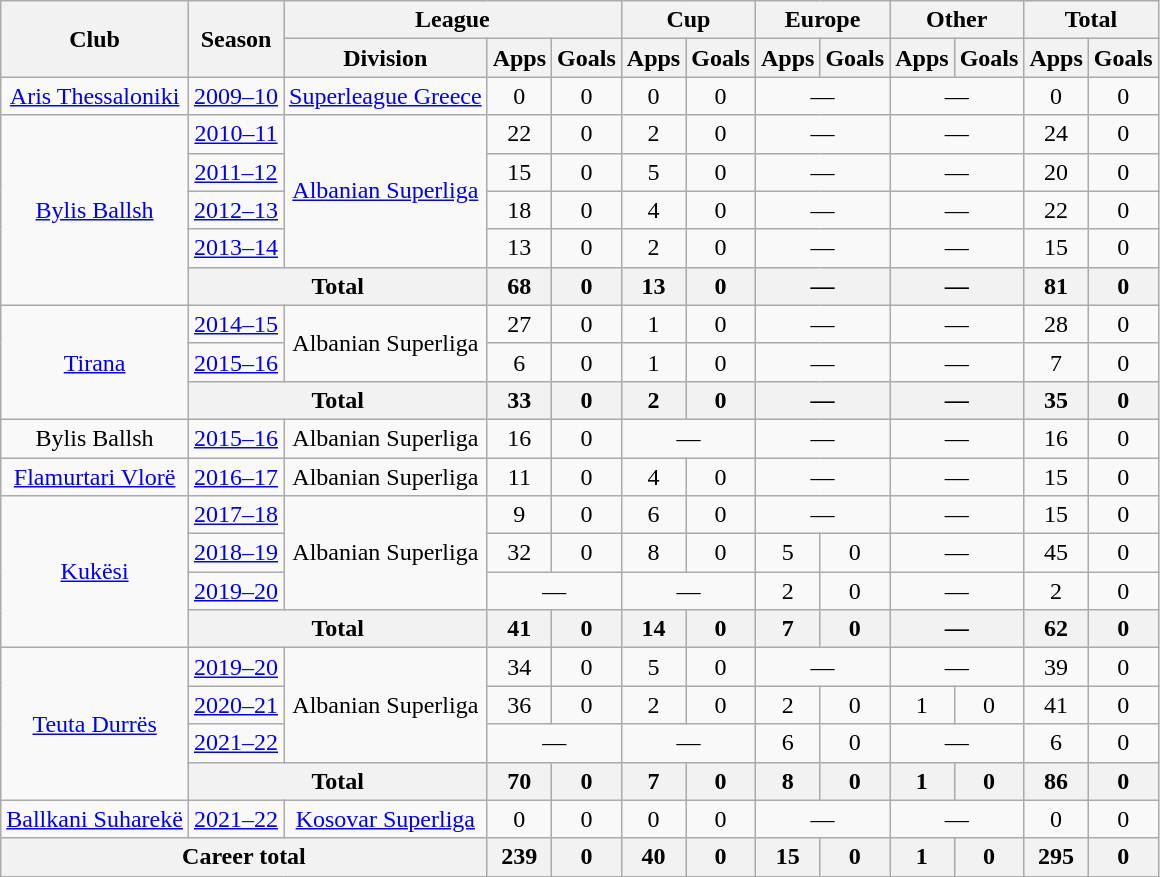<table class="wikitable" style="text-align:center">
<tr>
<th rowspan="2">Club</th>
<th rowspan="2">Season</th>
<th colspan="3">League</th>
<th colspan="2">Cup</th>
<th colspan="2">Europe</th>
<th colspan="2">Other</th>
<th colspan="2">Total</th>
</tr>
<tr>
<th>Division</th>
<th>Apps</th>
<th>Goals</th>
<th>Apps</th>
<th>Goals</th>
<th>Apps</th>
<th>Goals</th>
<th>Apps</th>
<th>Goals</th>
<th>Apps</th>
<th>Goals</th>
</tr>
<tr>
<td><a href='#'>Aris Thessaloniki</a></td>
<td><a href='#'>2009–10</a></td>
<td><a href='#'>Superleague Greece</a></td>
<td>0</td>
<td>0</td>
<td>0</td>
<td>0</td>
<td colspan="2">—</td>
<td colspan="2">—</td>
<td>0</td>
<td>0</td>
</tr>
<tr>
<td rowspan="5"><a href='#'>Bylis Ballsh</a></td>
<td><a href='#'>2010–11</a></td>
<td rowspan="4"><a href='#'>Albanian Superliga</a></td>
<td>22</td>
<td>0</td>
<td>2</td>
<td>0</td>
<td colspan="2">—</td>
<td colspan="2">—</td>
<td>24</td>
<td>0</td>
</tr>
<tr>
<td><a href='#'>2011–12</a></td>
<td>15</td>
<td>0</td>
<td>5</td>
<td>0</td>
<td colspan="2">—</td>
<td colspan="2">—</td>
<td>20</td>
<td>0</td>
</tr>
<tr>
<td><a href='#'>2012–13</a></td>
<td>18</td>
<td>0</td>
<td>4</td>
<td>0</td>
<td colspan="2">—</td>
<td colspan="2">—</td>
<td>22</td>
<td>0</td>
</tr>
<tr>
<td><a href='#'>2013–14</a></td>
<td>13</td>
<td>0</td>
<td>2</td>
<td>0</td>
<td colspan="2">—</td>
<td colspan="2">—</td>
<td>15</td>
<td>0</td>
</tr>
<tr>
<th colspan="2">Total</th>
<th>68</th>
<th>0</th>
<th>13</th>
<th>0</th>
<th colspan="2">—</th>
<th colspan="2">—</th>
<th>81</th>
<th>0</th>
</tr>
<tr>
<td rowspan="3"><a href='#'>Tirana</a></td>
<td><a href='#'>2014–15</a></td>
<td rowspan="2">Albanian Superliga</td>
<td>27</td>
<td>0</td>
<td>1</td>
<td>0</td>
<td colspan="2">—</td>
<td colspan="2">—</td>
<td>28</td>
<td>0</td>
</tr>
<tr>
<td><a href='#'>2015–16</a></td>
<td>6</td>
<td>0</td>
<td>1</td>
<td>0</td>
<td colspan="2">—</td>
<td colspan="2">—</td>
<td>7</td>
<td>0</td>
</tr>
<tr>
<th colspan="2">Total</th>
<th>33</th>
<th>0</th>
<th>2</th>
<th>0</th>
<th colspan="2">—</th>
<th colspan="2">—</th>
<th>35</th>
<th>0</th>
</tr>
<tr>
<td>Bylis Ballsh</td>
<td><a href='#'>2015–16</a></td>
<td>Albanian Superliga</td>
<td>16</td>
<td>0</td>
<td colspan="2">—</td>
<td colspan="2">—</td>
<td colspan="2">—</td>
<td>16</td>
<td>0</td>
</tr>
<tr>
<td><a href='#'>Flamurtari Vlorë</a></td>
<td><a href='#'>2016–17</a></td>
<td>Albanian Superliga</td>
<td>11</td>
<td>0</td>
<td>4</td>
<td>0</td>
<td colspan="2">—</td>
<td colspan="2">—</td>
<td>15</td>
<td>0</td>
</tr>
<tr>
<td rowspan="4"><a href='#'>Kukësi</a></td>
<td><a href='#'>2017–18</a></td>
<td rowspan="3">Albanian Superliga</td>
<td>9</td>
<td>0</td>
<td>6</td>
<td>0</td>
<td colspan="2">—</td>
<td colspan="2">—</td>
<td>15</td>
<td>0</td>
</tr>
<tr>
<td><a href='#'>2018–19</a></td>
<td>32</td>
<td>0</td>
<td>8</td>
<td>0</td>
<td>5</td>
<td>0</td>
<td colspan="2">—</td>
<td>45</td>
<td>0</td>
</tr>
<tr>
<td><a href='#'>2019–20</a></td>
<td colspan="2">—</td>
<td colspan="2">—</td>
<td>2</td>
<td>0</td>
<td colspan="2">—</td>
<td>2</td>
<td>0</td>
</tr>
<tr>
<th colspan="2">Total</th>
<th>41</th>
<th>0</th>
<th>14</th>
<th>0</th>
<th>7</th>
<th>0</th>
<th colspan="2">—</th>
<th>62</th>
<th>0</th>
</tr>
<tr>
<td rowspan="4"><a href='#'>Teuta Durrës</a></td>
<td><a href='#'>2019–20</a></td>
<td rowspan="3">Albanian Superliga</td>
<td>34</td>
<td>0</td>
<td>5</td>
<td>0</td>
<td colspan="2">—</td>
<td colspan="2">—</td>
<td>39</td>
<td>0</td>
</tr>
<tr>
<td><a href='#'>2020–21</a></td>
<td>36</td>
<td>0</td>
<td>2</td>
<td>0</td>
<td>2</td>
<td>0</td>
<td>1</td>
<td>0</td>
<td>41</td>
<td>0</td>
</tr>
<tr>
<td><a href='#'>2021–22</a></td>
<td colspan="2">—</td>
<td colspan="2">—</td>
<td>6</td>
<td>0</td>
<td colspan="2">—</td>
<td>6</td>
<td>0</td>
</tr>
<tr>
<th colspan="2">Total</th>
<th>70</th>
<th>0</th>
<th>7</th>
<th>0</th>
<th>8</th>
<th>0</th>
<th>1</th>
<th>0</th>
<th>86</th>
<th>0</th>
</tr>
<tr>
<td><a href='#'>Ballkani Suharekë</a></td>
<td><a href='#'>2021–22</a></td>
<td><a href='#'>Kosovar Superliga</a></td>
<td>0</td>
<td>0</td>
<td>0</td>
<td>0</td>
<td colspan="2">—</td>
<td colspan="2">—</td>
<td>0</td>
<td>0</td>
</tr>
<tr>
<th colspan="3">Career total</th>
<th>239</th>
<th>0</th>
<th>40</th>
<th>0</th>
<th>15</th>
<th>0</th>
<th>1</th>
<th>0</th>
<th>295</th>
<th>0</th>
</tr>
</table>
